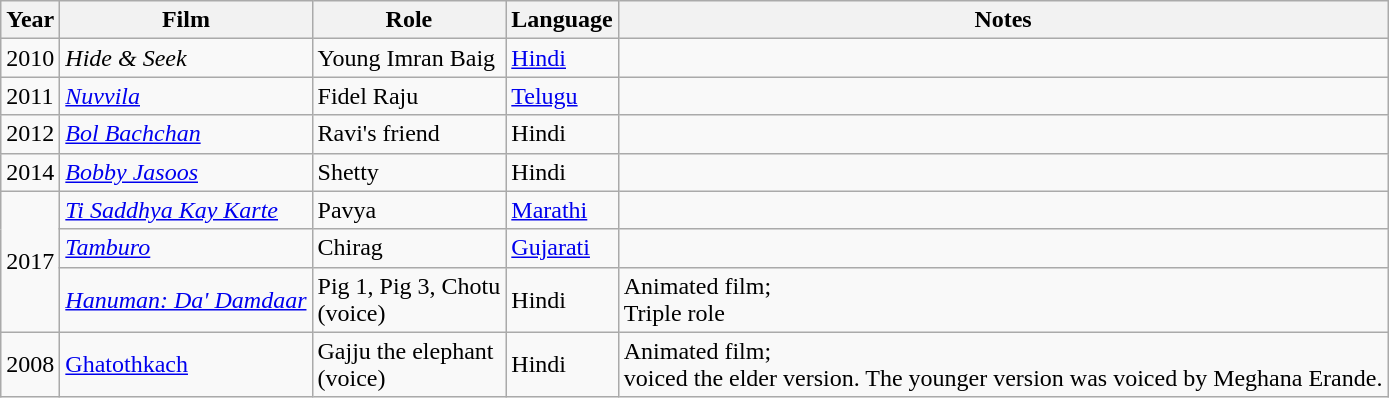<table class="wikitable sortable">
<tr>
<th scope="col">Year</th>
<th scope="col">Film</th>
<th scope="col">Role</th>
<th scope="col">Language</th>
<th scope="col">Notes</th>
</tr>
<tr>
<td>2010</td>
<td><em>Hide & Seek</em></td>
<td>Young Imran Baig</td>
<td><a href='#'>Hindi</a></td>
<td></td>
</tr>
<tr>
<td>2011</td>
<td><em><a href='#'>Nuvvila</a></em></td>
<td>Fidel Raju</td>
<td><a href='#'>Telugu</a></td>
<td></td>
</tr>
<tr>
<td>2012</td>
<td><em><a href='#'>Bol Bachchan</a></em></td>
<td>Ravi's friend</td>
<td>Hindi</td>
<td></td>
</tr>
<tr>
<td>2014</td>
<td><em><a href='#'>Bobby Jasoos</a></em></td>
<td>Shetty</td>
<td>Hindi</td>
<td></td>
</tr>
<tr>
<td rowspan="3">2017</td>
<td><em><a href='#'>Ti Saddhya Kay Karte</a></em></td>
<td>Pavya</td>
<td><a href='#'>Marathi</a></td>
<td></td>
</tr>
<tr>
<td><em><a href='#'>Tamburo</a></em></td>
<td>Chirag</td>
<td><a href='#'>Gujarati</a></td>
<td></td>
</tr>
<tr>
<td><em><a href='#'>Hanuman: Da' Damdaar</a></em></td>
<td>Pig 1, Pig 3, Chotu<br>(voice)</td>
<td>Hindi</td>
<td>Animated film;<br>Triple role</td>
</tr>
<tr>
<td>2008</td>
<td><a href='#'>Ghatothkach</a></td>
<td>Gajju the elephant <br>(voice)</td>
<td>Hindi</td>
<td>Animated film;<br> voiced the elder version. The younger version was voiced by Meghana Erande.</td>
</tr>
</table>
